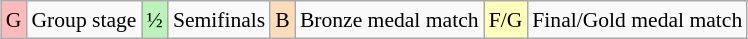<table class="wikitable" style="margin:0.5em auto; font-size:90%; line-height:1.25em; text-align:center;">
<tr>
<td style="background-color:#FFBBBB;">G</td>
<td>Group stage</td>
<td bgcolor="#BBF3BB" align=center>½</td>
<td>Semifinals</td>
<td bgcolor="#FEDCBA" align=center>B</td>
<td>Bronze medal match</td>
<td bgcolor="#FFFFBB" align=center>F/G</td>
<td>Final/Gold medal match</td>
</tr>
</table>
